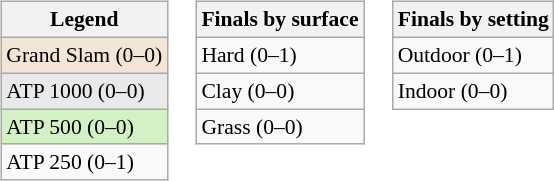<table>
<tr valign=top>
<td><br><table class="wikitable" style=font-size:90%>
<tr>
<th>Legend</th>
</tr>
<tr style="background:#f3e6d7;">
<td>Grand Slam (0–0)</td>
</tr>
<tr style="background:#e9e9e9;">
<td>ATP 1000 (0–0)</td>
</tr>
<tr style="background:#d4f1c5;">
<td>ATP 500 (0–0)</td>
</tr>
<tr>
<td>ATP 250 (0–1)</td>
</tr>
</table>
</td>
<td><br><table class="wikitable" style=font-size:90%>
<tr>
<th>Finals by surface</th>
</tr>
<tr>
<td>Hard (0–1)</td>
</tr>
<tr>
<td>Clay (0–0)</td>
</tr>
<tr>
<td>Grass (0–0)</td>
</tr>
</table>
</td>
<td><br><table class="wikitable" style=font-size:90%>
<tr>
<th>Finals by setting</th>
</tr>
<tr>
<td>Outdoor (0–1)</td>
</tr>
<tr>
<td>Indoor (0–0)</td>
</tr>
</table>
</td>
</tr>
</table>
